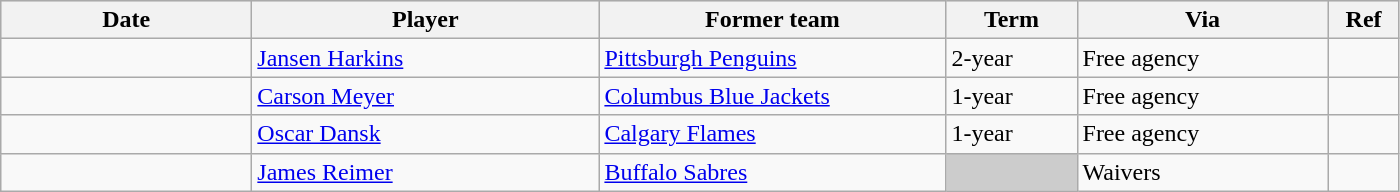<table class="wikitable">
<tr style="background:#ddd; text-align:center;">
<th style="width: 10em;">Date</th>
<th style="width: 14em;">Player</th>
<th style="width: 14em;">Former team</th>
<th style="width: 5em;">Term</th>
<th style="width: 10em;">Via</th>
<th style="width: 2.5em;">Ref</th>
</tr>
<tr>
<td></td>
<td><a href='#'>Jansen Harkins</a></td>
<td><a href='#'>Pittsburgh Penguins</a></td>
<td>2-year</td>
<td>Free agency</td>
<td></td>
</tr>
<tr>
<td></td>
<td><a href='#'>Carson Meyer</a></td>
<td><a href='#'>Columbus Blue Jackets</a></td>
<td>1-year</td>
<td>Free agency</td>
<td></td>
</tr>
<tr>
<td></td>
<td><a href='#'>Oscar Dansk</a></td>
<td><a href='#'>Calgary Flames</a></td>
<td>1-year</td>
<td>Free agency</td>
<td></td>
</tr>
<tr>
<td></td>
<td><a href='#'>James Reimer</a></td>
<td><a href='#'>Buffalo Sabres</a></td>
<td style="background:#ccc;"></td>
<td>Waivers</td>
<td></td>
</tr>
</table>
